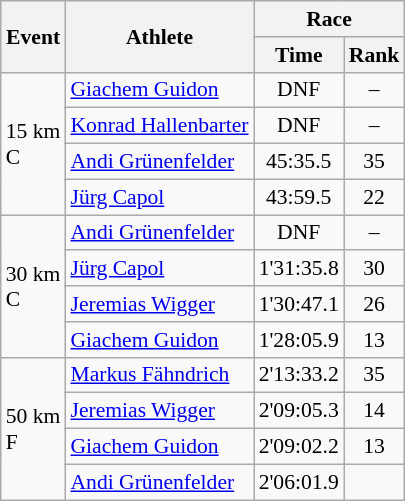<table class="wikitable" border="1" style="font-size:90%">
<tr>
<th rowspan=2>Event</th>
<th rowspan=2>Athlete</th>
<th colspan=2>Race</th>
</tr>
<tr>
<th>Time</th>
<th>Rank</th>
</tr>
<tr>
<td rowspan=4>15 km <br> C</td>
<td><a href='#'>Giachem Guidon</a></td>
<td align=center>DNF</td>
<td align=center>–</td>
</tr>
<tr>
<td><a href='#'>Konrad Hallenbarter</a></td>
<td align=center>DNF</td>
<td align=center>–</td>
</tr>
<tr>
<td><a href='#'>Andi Grünenfelder</a></td>
<td align=center>45:35.5</td>
<td align=center>35</td>
</tr>
<tr>
<td><a href='#'>Jürg Capol</a></td>
<td align=center>43:59.5</td>
<td align=center>22</td>
</tr>
<tr>
<td rowspan=4>30 km <br> C</td>
<td><a href='#'>Andi Grünenfelder</a></td>
<td align=center>DNF</td>
<td align=center>–</td>
</tr>
<tr>
<td><a href='#'>Jürg Capol</a></td>
<td align=center>1'31:35.8</td>
<td align=center>30</td>
</tr>
<tr>
<td><a href='#'>Jeremias Wigger</a></td>
<td align=center>1'30:47.1</td>
<td align=center>26</td>
</tr>
<tr>
<td><a href='#'>Giachem Guidon</a></td>
<td align=center>1'28:05.9</td>
<td align=center>13</td>
</tr>
<tr>
<td rowspan=4>50 km <br> F</td>
<td><a href='#'>Markus Fähndrich</a></td>
<td align=center>2'13:33.2</td>
<td align=center>35</td>
</tr>
<tr>
<td><a href='#'>Jeremias Wigger</a></td>
<td align=center>2'09:05.3</td>
<td align=center>14</td>
</tr>
<tr>
<td><a href='#'>Giachem Guidon</a></td>
<td align=center>2'09:02.2</td>
<td align=center>13</td>
</tr>
<tr>
<td><a href='#'>Andi Grünenfelder</a></td>
<td align=center>2'06:01.9</td>
<td align=center></td>
</tr>
</table>
